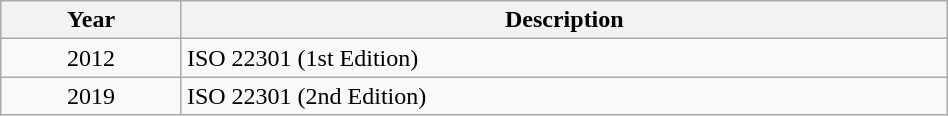<table class = "wikitable" font-size = 95%; width = 50%; background-color = transparent>
<tr>
<th>Year</th>
<th>Description</th>
</tr>
<tr>
<td align = "center">2012</td>
<td>ISO 22301 (1st Edition)</td>
</tr>
<tr>
<td align = "center">2019</td>
<td>ISO 22301 (2nd Edition)</td>
</tr>
</table>
